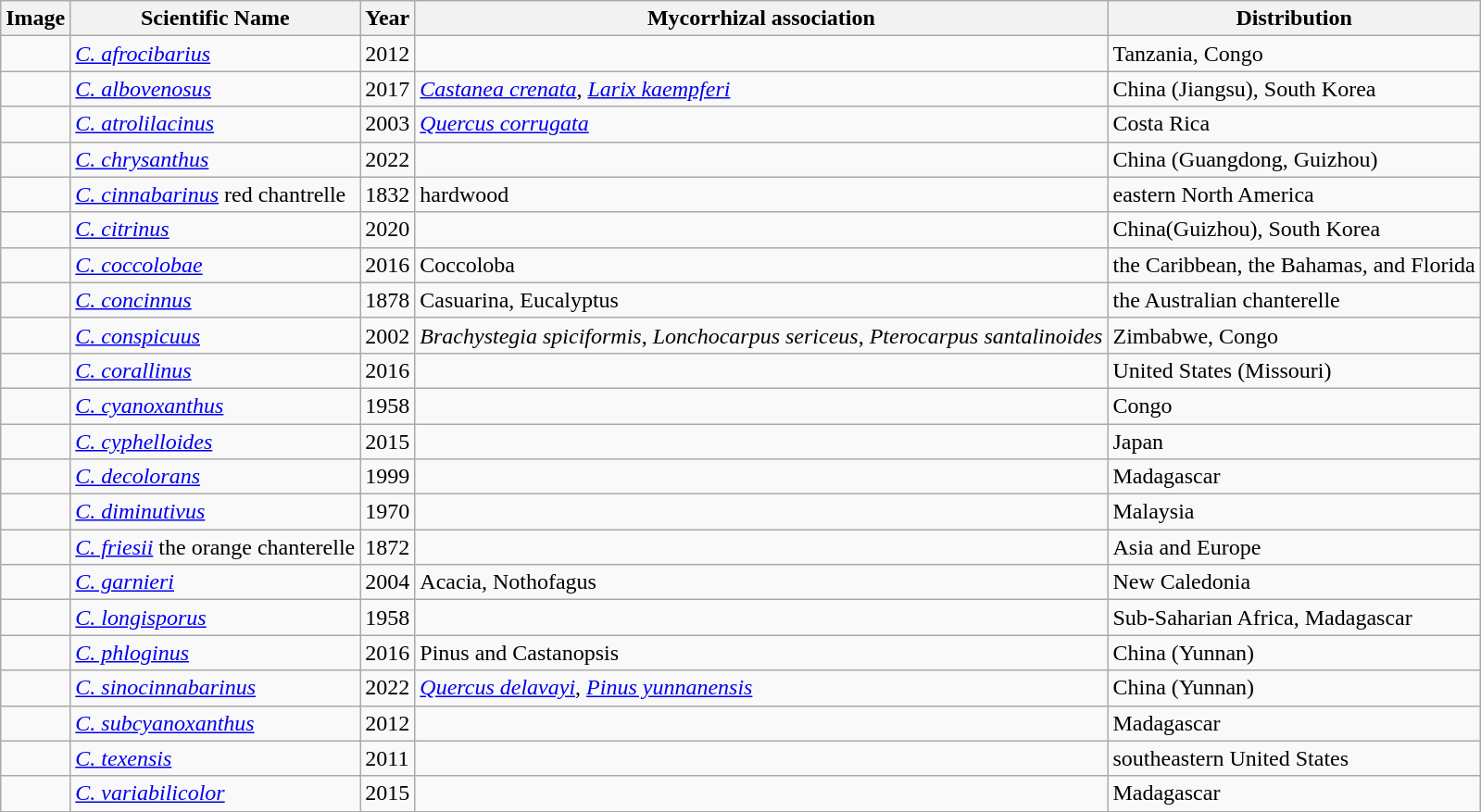<table class="wikitable">
<tr>
<th>Image</th>
<th>Scientific Name</th>
<th>Year</th>
<th>Mycorrhizal association</th>
<th>Distribution</th>
</tr>
<tr>
<td></td>
<td><em><a href='#'>C. afrocibarius</a></em> </td>
<td>2012</td>
<td></td>
<td>Tanzania, Congo</td>
</tr>
<tr>
<td></td>
<td><em><a href='#'>C. albovenosus</a></em> </td>
<td>2017</td>
<td><em><a href='#'>Castanea crenata</a></em>, <em><a href='#'>Larix kaempferi</a></em></td>
<td>China (Jiangsu), South Korea</td>
</tr>
<tr>
<td></td>
<td><em><a href='#'>C. atrolilacinus</a></em> </td>
<td>2003</td>
<td><em><a href='#'>Quercus corrugata</a></em></td>
<td>Costa Rica</td>
</tr>
<tr>
<td></td>
<td><em><a href='#'>C. chrysanthus</a></em> </td>
<td>2022</td>
<td></td>
<td>China (Guangdong, Guizhou)</td>
</tr>
<tr>
<td></td>
<td><em><a href='#'>C. cinnabarinus</a></em>  red chantrelle</td>
<td>1832</td>
<td>hardwood</td>
<td>eastern North America</td>
</tr>
<tr>
<td></td>
<td><em><a href='#'>C. citrinus</a></em> </td>
<td>2020</td>
<td></td>
<td>China(Guizhou), South Korea</td>
</tr>
<tr>
<td></td>
<td><em><a href='#'>C. coccolobae</a></em> </td>
<td>2016</td>
<td>Coccoloba</td>
<td>the Caribbean, the Bahamas, and Florida</td>
</tr>
<tr>
<td></td>
<td><em><a href='#'>C. concinnus</a></em> </td>
<td>1878</td>
<td>Casuarina, Eucalyptus</td>
<td>the Australian chanterelle</td>
</tr>
<tr>
<td></td>
<td><em><a href='#'>C. conspicuus</a></em> </td>
<td>2002</td>
<td><em>Brachystegia spiciformis</em>, <em>Lonchocarpus sericeus</em>, <em>Pterocarpus santalinoides</em></td>
<td>Zimbabwe, Congo</td>
</tr>
<tr>
<td></td>
<td><em><a href='#'>C. corallinus</a></em> </td>
<td>2016</td>
<td></td>
<td>United States (Missouri)</td>
</tr>
<tr>
<td></td>
<td><em><a href='#'>C. cyanoxanthus</a></em> </td>
<td>1958</td>
<td></td>
<td>Congo</td>
</tr>
<tr>
<td></td>
<td><em><a href='#'>C. cyphelloides</a></em> </td>
<td>2015</td>
<td></td>
<td>Japan</td>
</tr>
<tr>
<td></td>
<td><em><a href='#'>C. decolorans</a></em> </td>
<td>1999</td>
<td></td>
<td>Madagascar</td>
</tr>
<tr>
<td></td>
<td><em><a href='#'>C. diminutivus</a></em> </td>
<td>1970</td>
<td></td>
<td>Malaysia</td>
</tr>
<tr>
<td></td>
<td><em><a href='#'>C. friesii</a></em>  the orange chanterelle</td>
<td>1872</td>
<td></td>
<td>Asia and Europe</td>
</tr>
<tr>
<td></td>
<td><em><a href='#'>C. garnieri</a></em> </td>
<td>2004</td>
<td>Acacia, Nothofagus</td>
<td>New Caledonia</td>
</tr>
<tr>
<td></td>
<td><em><a href='#'>C. longisporus</a></em> </td>
<td>1958</td>
<td></td>
<td>Sub-Saharian Africa, Madagascar</td>
</tr>
<tr>
<td></td>
<td><em><a href='#'>C. phloginus</a></em> </td>
<td>2016</td>
<td>Pinus and Castanopsis</td>
<td>China (Yunnan)</td>
</tr>
<tr>
<td></td>
<td><em><a href='#'>C. sinocinnabarinus</a></em> </td>
<td>2022</td>
<td><em><a href='#'>Quercus delavayi</a></em>, <em><a href='#'>Pinus yunnanensis</a></em></td>
<td>China (Yunnan)</td>
</tr>
<tr>
<td></td>
<td><em><a href='#'>C. subcyanoxanthus</a></em> </td>
<td>2012</td>
<td></td>
<td>Madagascar</td>
</tr>
<tr>
<td></td>
<td><em><a href='#'>C. texensis</a></em> </td>
<td>2011</td>
<td></td>
<td>southeastern United States</td>
</tr>
<tr>
<td></td>
<td><em><a href='#'>C. variabilicolor</a></em> </td>
<td>2015</td>
<td></td>
<td>Madagascar</td>
</tr>
<tr>
</tr>
</table>
